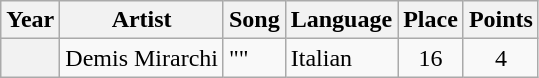<table class="wikitable plainrowheaders">
<tr>
<th scope="col">Year</th>
<th scope="col">Artist</th>
<th scope="col">Song</th>
<th scope="col">Language</th>
<th scope="col" data-sort-type="number">Place</th>
<th scope="col" data-sort-type="number">Points</th>
</tr>
<tr>
<th scope="row" style="text-align:center;"></th>
<td>Demis Mirarchi</td>
<td>""</td>
<td>Italian</td>
<td style="text-align:center;">16</td>
<td style="text-align:center;">4</td>
</tr>
</table>
